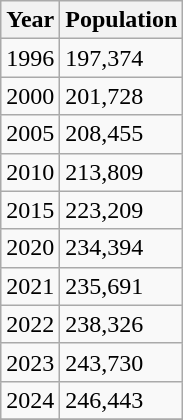<table class="wikitable">
<tr>
<th>Year</th>
<th>Population</th>
</tr>
<tr>
<td>1996</td>
<td>197,374</td>
</tr>
<tr>
<td>2000</td>
<td>201,728</td>
</tr>
<tr>
<td>2005</td>
<td>208,455</td>
</tr>
<tr>
<td>2010</td>
<td>213,809</td>
</tr>
<tr>
<td>2015</td>
<td>223,209</td>
</tr>
<tr>
<td>2020</td>
<td>234,394</td>
</tr>
<tr>
<td>2021</td>
<td>235,691</td>
</tr>
<tr>
<td>2022</td>
<td>238,326</td>
</tr>
<tr>
<td>2023</td>
<td>243,730</td>
</tr>
<tr>
<td>2024</td>
<td>246,443</td>
</tr>
<tr>
</tr>
</table>
